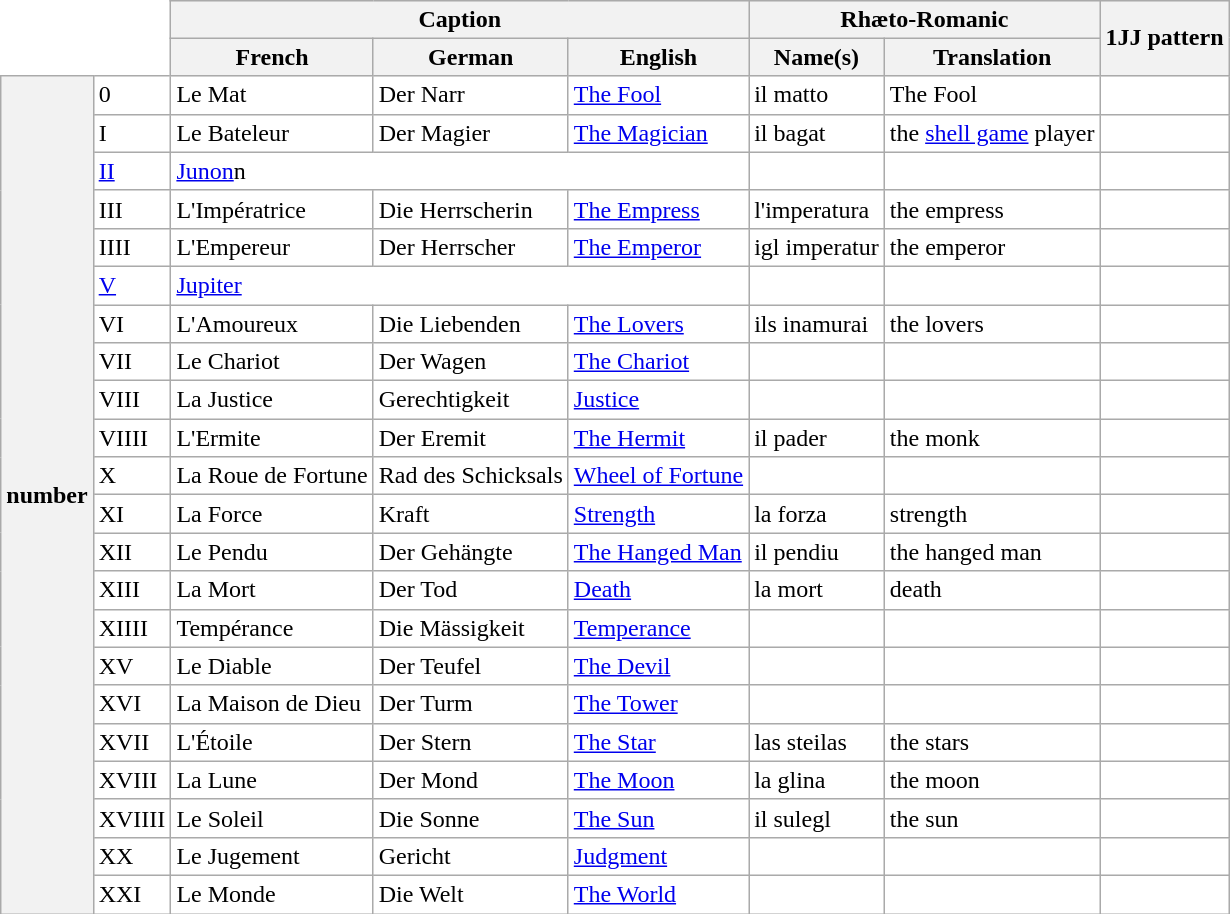<table class=wikitable style="border: none; background: none;">
<tr>
<th colspan=2 rowspan=3 style="border: none; background: none;"></th>
</tr>
<tr>
<th colspan=3>Caption</th>
<th colspan=2>Rhæto-Romanic</th>
<th colspan=1 rowspan=2>1JJ pattern</th>
</tr>
<tr>
<th>French</th>
<th>German</th>
<th>English</th>
<th>Name(s)</th>
<th>Translation</th>
</tr>
<tr>
<th rowspan=22>number</th>
<td>0</td>
<td>Le Mat</td>
<td>Der Narr</td>
<td><a href='#'>The Fool</a></td>
<td>il matto</td>
<td>The Fool</td>
<td></td>
</tr>
<tr>
<td>I</td>
<td>Le Bateleur</td>
<td>Der Magier</td>
<td><a href='#'>The Magician</a></td>
<td>il bagat</td>
<td>the <a href='#'>shell game</a> player</td>
<td></td>
</tr>
<tr>
<td><a href='#'>II</a></td>
<td colspan=3><a href='#'>Junon</a>n</td>
<td></td>
<td></td>
<td></td>
</tr>
<tr>
<td>III</td>
<td>L'Impératrice</td>
<td>Die Herrscherin</td>
<td><a href='#'>The Empress</a></td>
<td>l'imperatura</td>
<td>the empress</td>
<td></td>
</tr>
<tr>
<td>IIII</td>
<td>L'Empereur</td>
<td>Der Herrscher</td>
<td><a href='#'>The Emperor</a></td>
<td>igl imperatur</td>
<td>the emperor</td>
<td></td>
</tr>
<tr>
<td><a href='#'>V</a></td>
<td colspan=3><a href='#'>Jupiter</a></td>
<td></td>
<td></td>
<td></td>
</tr>
<tr>
<td>VI</td>
<td>L'Amoureux</td>
<td>Die Liebenden</td>
<td><a href='#'>The Lovers</a></td>
<td>ils inamurai</td>
<td>the lovers</td>
<td></td>
</tr>
<tr>
<td>VII</td>
<td>Le Chariot</td>
<td>Der Wagen</td>
<td><a href='#'>The Chariot</a></td>
<td></td>
<td></td>
<td></td>
</tr>
<tr>
<td>VIII</td>
<td>La Justice</td>
<td>Gerechtigkeit</td>
<td><a href='#'>Justice</a></td>
<td></td>
<td></td>
<td></td>
</tr>
<tr>
<td>VIIII</td>
<td>L'Ermite</td>
<td>Der Eremit</td>
<td><a href='#'>The Hermit</a></td>
<td>il pader</td>
<td>the monk</td>
<td></td>
</tr>
<tr>
<td>X</td>
<td>La Roue de Fortune</td>
<td>Rad des Schicksals</td>
<td><a href='#'>Wheel of Fortune</a></td>
<td></td>
<td></td>
<td></td>
</tr>
<tr>
<td>XI</td>
<td>La Force</td>
<td>Kraft</td>
<td><a href='#'>Strength</a></td>
<td>la forza</td>
<td>strength</td>
<td></td>
</tr>
<tr>
<td>XII</td>
<td>Le Pendu</td>
<td>Der Gehängte</td>
<td><a href='#'>The Hanged Man</a></td>
<td>il pendiu</td>
<td>the hanged man</td>
<td></td>
</tr>
<tr>
<td>XIII</td>
<td>La Mort</td>
<td>Der Tod</td>
<td><a href='#'>Death</a></td>
<td>la mort</td>
<td>death</td>
<td></td>
</tr>
<tr>
<td>XIIII</td>
<td>Tempérance</td>
<td>Die Mässigkeit</td>
<td><a href='#'>Temperance</a></td>
<td></td>
<td></td>
<td></td>
</tr>
<tr>
<td>XV</td>
<td>Le Diable</td>
<td>Der Teufel</td>
<td><a href='#'>The Devil</a></td>
<td></td>
<td></td>
<td></td>
</tr>
<tr>
<td>XVI</td>
<td>La Maison de Dieu</td>
<td>Der Turm</td>
<td><a href='#'>The Tower</a></td>
<td></td>
<td></td>
<td></td>
</tr>
<tr>
<td>XVII</td>
<td>L'Étoile</td>
<td>Der Stern</td>
<td><a href='#'>The Star</a></td>
<td>las steilas</td>
<td>the stars</td>
<td></td>
</tr>
<tr>
<td>XVIII</td>
<td>La Lune</td>
<td>Der Mond</td>
<td><a href='#'>The Moon</a></td>
<td>la glina</td>
<td>the moon</td>
<td></td>
</tr>
<tr>
<td>XVIIII</td>
<td>Le Soleil</td>
<td>Die Sonne</td>
<td><a href='#'>The Sun</a></td>
<td>il sulegl</td>
<td>the sun</td>
<td></td>
</tr>
<tr>
<td>XX</td>
<td>Le Jugement</td>
<td>Gericht</td>
<td><a href='#'>Judgment</a></td>
<td></td>
<td></td>
<td></td>
</tr>
<tr>
<td>XXI</td>
<td>Le Monde</td>
<td>Die Welt</td>
<td><a href='#'>The World</a></td>
<td></td>
<td></td>
<td></td>
</tr>
</table>
